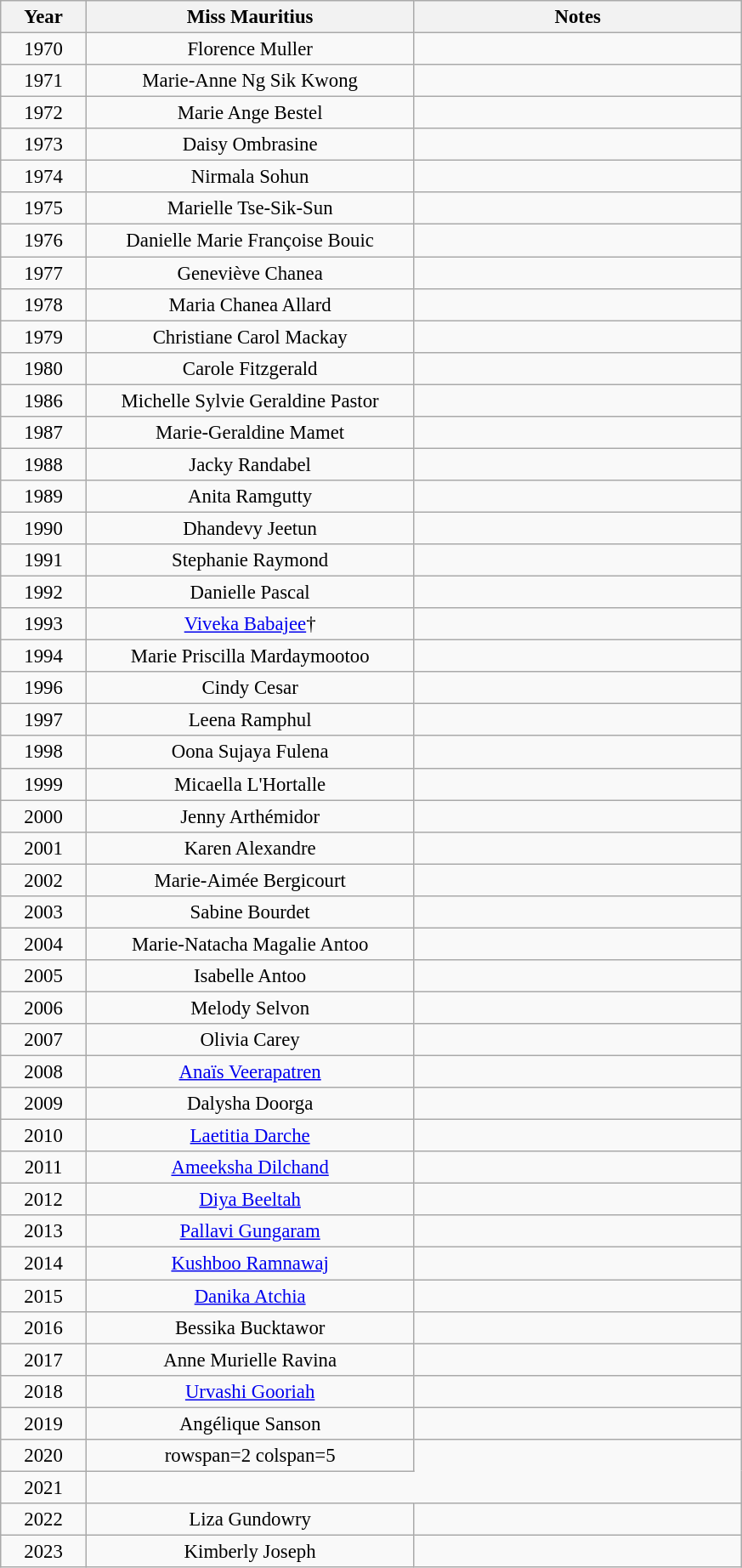<table class="wikitable sortable" style="font-size: 95%; text-align:center">
<tr>
<th width="60">Year</th>
<th width="250">Miss Mauritius</th>
<th width="250">Notes</th>
</tr>
<tr>
<td>1970</td>
<td>Florence Muller</td>
<td></td>
</tr>
<tr>
<td>1971</td>
<td>Marie-Anne Ng Sik Kwong</td>
<td></td>
</tr>
<tr>
<td>1972</td>
<td>Marie Ange Bestel</td>
<td></td>
</tr>
<tr>
<td>1973</td>
<td>Daisy Ombrasine</td>
<td></td>
</tr>
<tr>
<td>1974</td>
<td>Nirmala Sohun</td>
<td></td>
</tr>
<tr>
<td>1975</td>
<td>Marielle Tse-Sik-Sun</td>
<td></td>
</tr>
<tr>
<td>1976</td>
<td>Danielle Marie Françoise Bouic</td>
<td></td>
</tr>
<tr>
<td>1977</td>
<td>Geneviève Chanea</td>
<td></td>
</tr>
<tr>
<td>1978</td>
<td>Maria Chanea Allard</td>
<td></td>
</tr>
<tr>
<td>1979</td>
<td>Christiane Carol Mackay</td>
<td></td>
</tr>
<tr>
<td>1980</td>
<td>Carole Fitzgerald</td>
<td></td>
</tr>
<tr>
<td>1986</td>
<td>Michelle Sylvie Geraldine Pastor</td>
<td></td>
</tr>
<tr>
<td>1987</td>
<td>Marie-Geraldine Mamet</td>
<td></td>
</tr>
<tr>
<td>1988</td>
<td>Jacky Randabel</td>
<td></td>
</tr>
<tr>
<td>1989</td>
<td>Anita Ramgutty</td>
<td></td>
</tr>
<tr>
<td>1990</td>
<td>Dhandevy Jeetun</td>
<td></td>
</tr>
<tr>
<td>1991</td>
<td>Stephanie Raymond</td>
<td></td>
</tr>
<tr>
<td>1992</td>
<td>Danielle Pascal</td>
<td></td>
</tr>
<tr>
<td>1993</td>
<td><a href='#'>Viveka Babajee</a>†</td>
<td></td>
</tr>
<tr>
<td>1994</td>
<td>Marie Priscilla Mardaymootoo</td>
<td></td>
</tr>
<tr>
<td>1996</td>
<td>Cindy Cesar</td>
<td></td>
</tr>
<tr>
<td>1997</td>
<td>Leena Ramphul</td>
<td></td>
</tr>
<tr>
<td>1998</td>
<td>Oona Sujaya Fulena</td>
<td></td>
</tr>
<tr>
<td>1999</td>
<td>Micaella L'Hortalle</td>
<td></td>
</tr>
<tr>
<td>2000</td>
<td>Jenny Arthémidor</td>
<td></td>
</tr>
<tr>
<td>2001</td>
<td>Karen Alexandre</td>
<td></td>
</tr>
<tr>
<td>2002</td>
<td>Marie-Aimée Bergicourt</td>
<td></td>
</tr>
<tr>
<td>2003</td>
<td>Sabine Bourdet</td>
<td></td>
</tr>
<tr>
<td>2004</td>
<td>Marie-Natacha Magalie Antoo</td>
<td></td>
</tr>
<tr>
<td>2005</td>
<td>Isabelle Antoo</td>
<td></td>
</tr>
<tr>
<td>2006</td>
<td>Melody Selvon</td>
<td></td>
</tr>
<tr>
<td>2007</td>
<td>Olivia Carey</td>
<td></td>
</tr>
<tr>
<td>2008</td>
<td><a href='#'>Anaïs Veerapatren</a></td>
<td></td>
</tr>
<tr>
<td>2009</td>
<td>Dalysha Doorga</td>
<td></td>
</tr>
<tr>
<td>2010</td>
<td><a href='#'>Laetitia Darche</a></td>
<td></td>
</tr>
<tr>
<td>2011</td>
<td><a href='#'>Ameeksha Dilchand</a></td>
<td></td>
</tr>
<tr>
<td>2012</td>
<td><a href='#'>Diya Beeltah</a></td>
<td></td>
</tr>
<tr>
<td>2013</td>
<td><a href='#'>Pallavi Gungaram</a></td>
<td></td>
</tr>
<tr>
<td>2014</td>
<td><a href='#'>Kushboo Ramnawaj</a></td>
<td></td>
</tr>
<tr>
<td>2015</td>
<td><a href='#'>Danika Atchia</a></td>
<td></td>
</tr>
<tr>
<td>2016</td>
<td>Bessika Bucktawor</td>
<td></td>
</tr>
<tr>
<td>2017</td>
<td>Anne Murielle Ravina</td>
<td></td>
</tr>
<tr>
<td>2018</td>
<td><a href='#'>Urvashi Gooriah</a></td>
<td></td>
</tr>
<tr>
<td>2019</td>
<td>Angélique Sanson</td>
<td></td>
</tr>
<tr>
<td>2020</td>
<td>rowspan=2 colspan=5 </td>
</tr>
<tr>
<td>2021</td>
</tr>
<tr>
<td>2022</td>
<td>Liza Gundowry</td>
<td></td>
</tr>
<tr>
<td>2023</td>
<td>Kimberly Joseph</td>
<td></td>
</tr>
</table>
